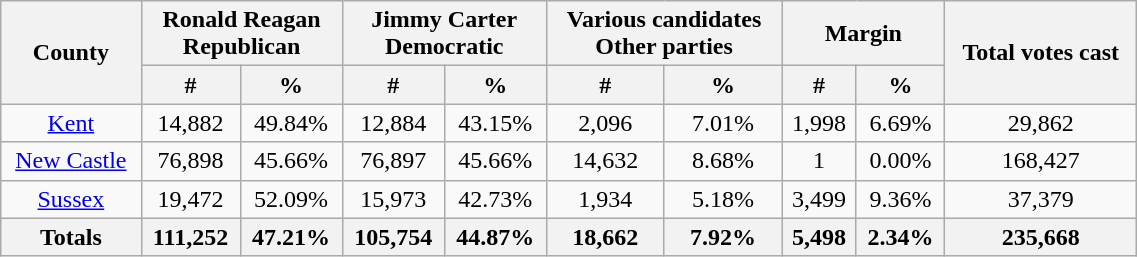<table width="60%"  class="wikitable sortable" style="text-align:center">
<tr>
<th style="text-align:center;" rowspan="2">County</th>
<th style="text-align:center;" colspan="2">Ronald Reagan<br>Republican</th>
<th style="text-align:center;" colspan="2">Jimmy Carter<br>Democratic</th>
<th style="text-align:center;" colspan="2">Various candidates<br>Other parties</th>
<th style="text-align:center;" colspan="2">Margin</th>
<th style="text-align:center;" rowspan="2">Total votes cast</th>
</tr>
<tr>
<th style="text-align:center;" data-sort-type="number">#</th>
<th style="text-align:center;" data-sort-type="number">%</th>
<th style="text-align:center;" data-sort-type="number">#</th>
<th style="text-align:center;" data-sort-type="number">%</th>
<th style="text-align:center;" data-sort-type="number">#</th>
<th style="text-align:center;" data-sort-type="number">%</th>
<th style="text-align:center;" data-sort-type="number">#</th>
<th style="text-align:center;" data-sort-type="number">%</th>
</tr>
<tr style="text-align:center;">
<td><a href='#'>Kent</a></td>
<td>14,882</td>
<td>49.84%</td>
<td>12,884</td>
<td>43.15%</td>
<td>2,096</td>
<td>7.01%</td>
<td>1,998</td>
<td>6.69%</td>
<td>29,862</td>
</tr>
<tr style="text-align:center;">
<td><a href='#'>New Castle</a></td>
<td>76,898</td>
<td>45.66%</td>
<td>76,897</td>
<td>45.66%</td>
<td>14,632</td>
<td>8.68%</td>
<td>1</td>
<td>0.00%</td>
<td>168,427</td>
</tr>
<tr style="text-align:center;">
<td><a href='#'>Sussex</a></td>
<td>19,472</td>
<td>52.09%</td>
<td>15,973</td>
<td>42.73%</td>
<td>1,934</td>
<td>5.18%</td>
<td>3,499</td>
<td>9.36%</td>
<td>37,379</td>
</tr>
<tr>
<th>Totals</th>
<th>111,252</th>
<th>47.21%</th>
<th>105,754</th>
<th>44.87%</th>
<th>18,662</th>
<th>7.92%</th>
<th>5,498</th>
<th>2.34%</th>
<th>235,668</th>
</tr>
</table>
